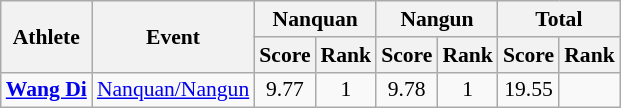<table class="wikitable" style="text-align:center; font-size:90%">
<tr>
<th rowspan="2">Athlete</th>
<th rowspan="2">Event</th>
<th colspan="2">Nanquan</th>
<th colspan="2">Nangun</th>
<th colspan="2">Total</th>
</tr>
<tr>
<th>Score</th>
<th>Rank</th>
<th>Score</th>
<th>Rank</th>
<th>Score</th>
<th>Rank</th>
</tr>
<tr>
<td align="left"><strong><a href='#'>Wang Di</a></strong></td>
<td align="left"><a href='#'>Nanquan/Nangun</a></td>
<td>9.77</td>
<td>1</td>
<td>9.78</td>
<td>1</td>
<td>19.55</td>
<td align=center></td>
</tr>
</table>
